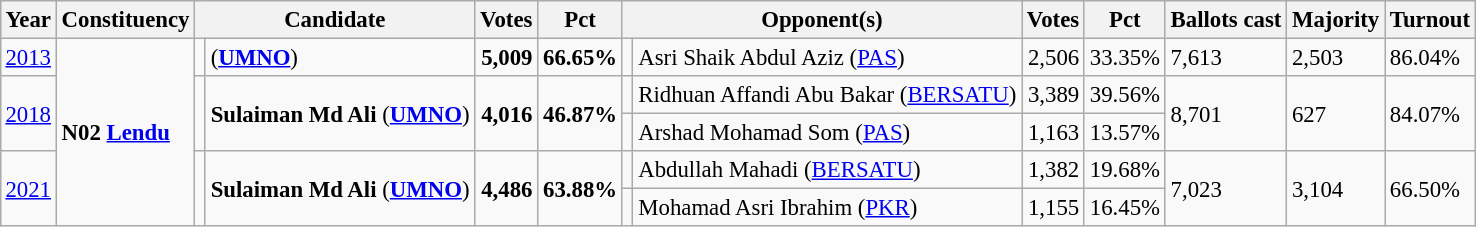<table class="wikitable" style="margin:0.5em ; font-size:95%">
<tr>
<th>Year</th>
<th>Constituency</th>
<th colspan=2>Candidate</th>
<th>Votes</th>
<th>Pct</th>
<th colspan=2>Opponent(s)</th>
<th>Votes</th>
<th>Pct</th>
<th>Ballots cast</th>
<th>Majority</th>
<th>Turnout</th>
</tr>
<tr>
<td><a href='#'>2013</a></td>
<td rowspan=5><strong>N02 <a href='#'>Lendu</a></strong></td>
<td></td>
<td> (<a href='#'><strong>UMNO</strong></a>)</td>
<td align="right"><strong>5,009</strong></td>
<td><strong>66.65%</strong></td>
<td></td>
<td>Asri Shaik Abdul Aziz (<a href='#'>PAS</a>)</td>
<td align="right">2,506</td>
<td>33.35%</td>
<td>7,613</td>
<td>2,503</td>
<td>86.04%</td>
</tr>
<tr>
<td rowspan="2"><a href='#'>2018</a></td>
<td rowspan="2" ></td>
<td rowspan="2"><strong>Sulaiman Md Ali</strong> (<a href='#'><strong>UMNO</strong></a>)</td>
<td rowspan="2"  align="right"><strong>4,016</strong></td>
<td rowspan="2"><strong>46.87%</strong></td>
<td></td>
<td>Ridhuan Affandi Abu Bakar (<a href='#'>BERSATU</a>)</td>
<td align="right">3,389</td>
<td>39.56%</td>
<td rowspan="2">8,701</td>
<td rowspan="2">627</td>
<td rowspan="2">84.07%</td>
</tr>
<tr>
<td></td>
<td>Arshad Mohamad Som (<a href='#'>PAS</a>)</td>
<td align="right">1,163</td>
<td>13.57%</td>
</tr>
<tr>
<td rowspan=2><a href='#'>2021</a></td>
<td rowspan=2 ></td>
<td rowspan=2><strong>Sulaiman Md Ali</strong> (<a href='#'><strong>UMNO</strong></a>)</td>
<td rowspan=2 align="right"><strong>4,486</strong></td>
<td rowspan=2><strong>63.88%</strong></td>
<td></td>
<td>Abdullah Mahadi (<a href='#'>BERSATU</a>)</td>
<td align="right">1,382</td>
<td>19.68%</td>
<td rowspan=2>7,023</td>
<td rowspan=2>3,104</td>
<td rowspan=2>66.50%</td>
</tr>
<tr>
<td></td>
<td>Mohamad Asri Ibrahim (<a href='#'>PKR</a>)</td>
<td align="right">1,155</td>
<td>16.45%</td>
</tr>
</table>
